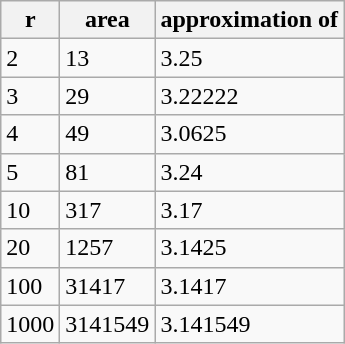<table class="wikitable col1right col2right">
<tr>
<th>r</th>
<th>area</th>
<th>approximation of </th>
</tr>
<tr>
<td>2</td>
<td>13</td>
<td>3.25</td>
</tr>
<tr>
<td>3</td>
<td>29</td>
<td>3.22222</td>
</tr>
<tr>
<td>4</td>
<td>49</td>
<td>3.0625</td>
</tr>
<tr>
<td>5</td>
<td>81</td>
<td>3.24</td>
</tr>
<tr>
<td>10</td>
<td>317</td>
<td>3.17</td>
</tr>
<tr>
<td>20</td>
<td>1257</td>
<td>3.1425</td>
</tr>
<tr>
<td>100</td>
<td>31417</td>
<td>3.1417</td>
</tr>
<tr>
<td>1000</td>
<td>3141549</td>
<td>3.141549</td>
</tr>
</table>
